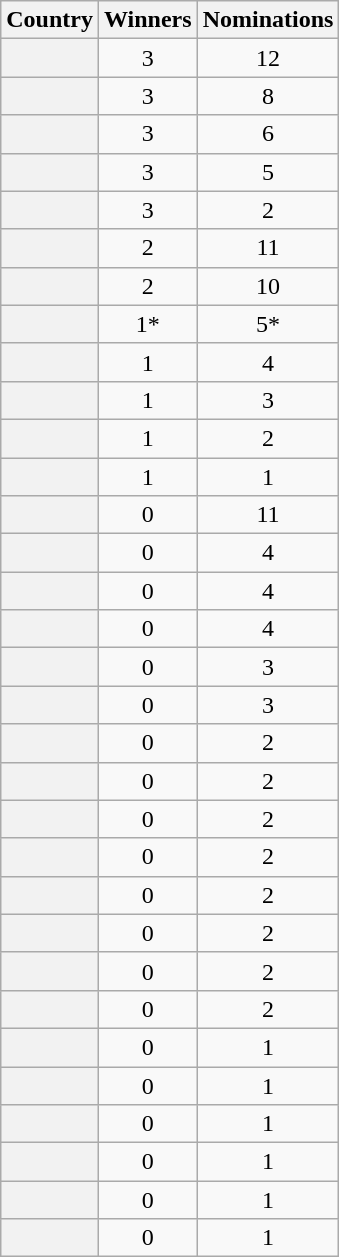<table class="sortable wikitable plainrowheaders" style="text-align:center">
<tr>
<th scope=col>Country</th>
<th scope=col data-sort-type="number">Winners</th>
<th scope=col data-sort-type="number">Nominations</th>
</tr>
<tr>
<th scope=row></th>
<td>3</td>
<td>12</td>
</tr>
<tr>
<th scope=row></th>
<td>3</td>
<td>8</td>
</tr>
<tr>
<th scope=row></th>
<td>3</td>
<td>6</td>
</tr>
<tr>
<th scope=row></th>
<td>3</td>
<td>5</td>
</tr>
<tr>
<th scope=row></th>
<td>3</td>
<td>2</td>
</tr>
<tr>
<th scope=row></th>
<td>2</td>
<td>11</td>
</tr>
<tr>
<th scope=row></th>
<td>2</td>
<td>10</td>
</tr>
<tr>
<th scope=row></th>
<td>1*</td>
<td>5*</td>
</tr>
<tr>
<th scope=row></th>
<td>1</td>
<td>4</td>
</tr>
<tr>
<th scope=row></th>
<td>1</td>
<td>3</td>
</tr>
<tr>
<th scope=row></th>
<td>1</td>
<td>2</td>
</tr>
<tr>
<th scope=row></th>
<td>1</td>
<td>1</td>
</tr>
<tr>
<th scope=row></th>
<td>0</td>
<td>11</td>
</tr>
<tr>
<th scope=row></th>
<td>0</td>
<td>4</td>
</tr>
<tr>
<th scope=row></th>
<td>0</td>
<td>4</td>
</tr>
<tr>
<th scope=row></th>
<td>0</td>
<td>4</td>
</tr>
<tr>
<th scope=row></th>
<td>0</td>
<td>3</td>
</tr>
<tr>
<th scope=row></th>
<td>0</td>
<td>3</td>
</tr>
<tr>
<th scope=row></th>
<td>0</td>
<td>2</td>
</tr>
<tr>
<th scope=row></th>
<td>0</td>
<td>2</td>
</tr>
<tr>
<th scope=row></th>
<td>0</td>
<td>2</td>
</tr>
<tr>
<th scope=row></th>
<td>0</td>
<td>2</td>
</tr>
<tr>
<th scope=row></th>
<td>0</td>
<td>2</td>
</tr>
<tr>
<th scope=row></th>
<td>0</td>
<td>2</td>
</tr>
<tr>
<th scope=row></th>
<td>0</td>
<td>2</td>
</tr>
<tr>
<th scope=row></th>
<td>0</td>
<td>2</td>
</tr>
<tr>
<th scope=row></th>
<td>0</td>
<td>1</td>
</tr>
<tr>
<th scope=row></th>
<td>0</td>
<td>1</td>
</tr>
<tr>
<th scope=row></th>
<td>0</td>
<td>1</td>
</tr>
<tr>
<th scope=row></th>
<td>0</td>
<td>1</td>
</tr>
<tr>
<th scope=row></th>
<td>0</td>
<td>1</td>
</tr>
<tr>
<th scope=row></th>
<td>0</td>
<td>1</td>
</tr>
</table>
